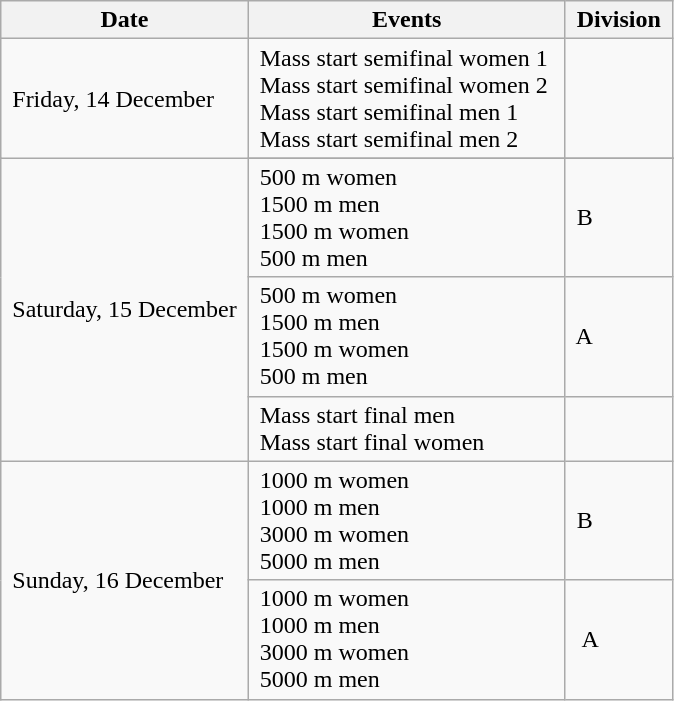<table class="wikitable" border="1">
<tr>
<th> Date </th>
<th> Events </th>
<th> Division </th>
</tr>
<tr>
<td rowspan=1> Friday, 14 December </td>
<td> Mass start semifinal women 1   <br>  Mass start semifinal women 2   <br>  Mass start semifinal men 1   <br>  Mass start semifinal men 2  </td>
<td></td>
</tr>
<tr>
<td rowspan=4> Saturday, 15 December </td>
</tr>
<tr>
<td> 500 m women   <br>  1500 m men <br> 1500 m women  <br> 500 m men  </td>
<td> B </td>
</tr>
<tr>
<td> 500 m women<br> 1500 m men <br>   1500 m women  <br> 500 m men <br></td>
<td> A </td>
</tr>
<tr>
<td> Mass start final men  <br>  Mass start final women</td>
<td></td>
</tr>
<tr>
<td rowspan="2"> Sunday, 16  December </td>
<td> 1000 m women <br> 1000 m men <br> 3000 m women <br> 5000 m men </td>
<td> B </td>
</tr>
<tr>
<td> 1000 m women <br> 1000 m men <br> 3000 m women <br> 5000 m men</td>
<td>  A </td>
</tr>
</table>
